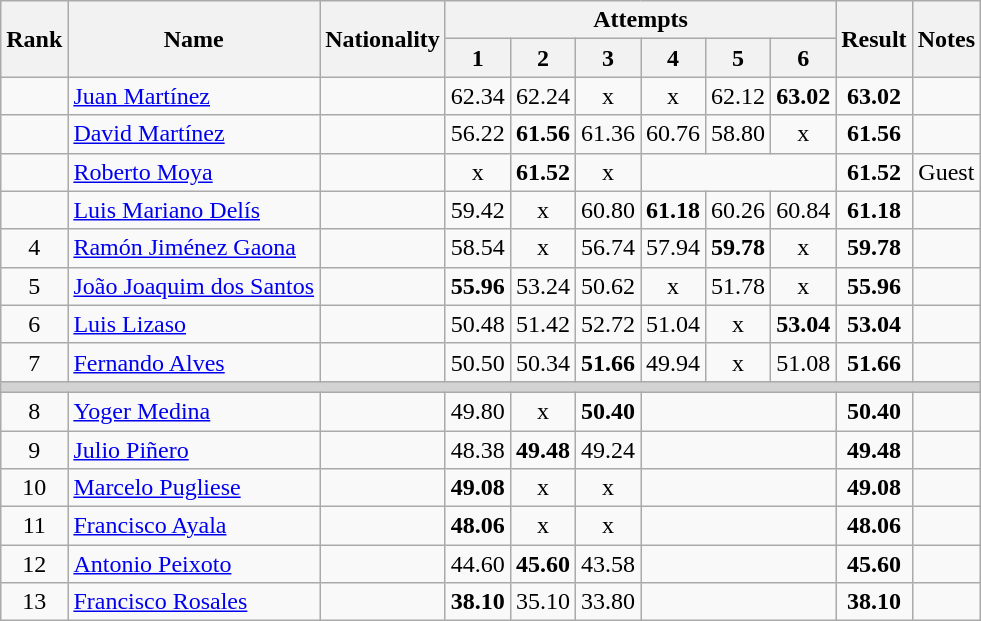<table class="wikitable sortable" style="text-align:center">
<tr>
<th rowspan=2>Rank</th>
<th rowspan=2>Name</th>
<th rowspan=2>Nationality</th>
<th colspan=6>Attempts</th>
<th rowspan=2>Result</th>
<th rowspan=2>Notes</th>
</tr>
<tr>
<th>1</th>
<th>2</th>
<th>3</th>
<th>4</th>
<th>5</th>
<th>6</th>
</tr>
<tr>
<td align=center></td>
<td align=left><a href='#'>Juan Martínez</a></td>
<td align=left></td>
<td>62.34</td>
<td>62.24</td>
<td>x</td>
<td>x</td>
<td>62.12</td>
<td><strong>63.02</strong></td>
<td><strong>63.02</strong></td>
<td></td>
</tr>
<tr>
<td align=center></td>
<td align=left><a href='#'>David Martínez</a></td>
<td align=left></td>
<td>56.22</td>
<td><strong>61.56</strong></td>
<td>61.36</td>
<td>60.76</td>
<td>58.80</td>
<td>x</td>
<td><strong>61.56</strong></td>
<td></td>
</tr>
<tr>
<td align=center></td>
<td align=left><a href='#'>Roberto Moya</a></td>
<td align=left></td>
<td>x</td>
<td><strong>61.52</strong></td>
<td>x</td>
<td colspan=3></td>
<td><strong>61.52</strong></td>
<td>Guest</td>
</tr>
<tr>
<td align=center></td>
<td align=left><a href='#'>Luis Mariano Delís</a></td>
<td align=left></td>
<td>59.42</td>
<td>x</td>
<td>60.80</td>
<td><strong>61.18</strong></td>
<td>60.26</td>
<td>60.84</td>
<td><strong>61.18</strong></td>
<td></td>
</tr>
<tr>
<td align=center>4</td>
<td align=left><a href='#'>Ramón Jiménez Gaona</a></td>
<td align=left></td>
<td>58.54</td>
<td>x</td>
<td>56.74</td>
<td>57.94</td>
<td><strong>59.78</strong></td>
<td>x</td>
<td><strong>59.78</strong></td>
<td></td>
</tr>
<tr>
<td align=center>5</td>
<td align=left><a href='#'>João Joaquim dos Santos</a></td>
<td align=left></td>
<td><strong>55.96</strong></td>
<td>53.24</td>
<td>50.62</td>
<td>x</td>
<td>51.78</td>
<td>x</td>
<td><strong>55.96</strong></td>
<td></td>
</tr>
<tr>
<td align=center>6</td>
<td align=left><a href='#'>Luis Lizaso</a></td>
<td align=left></td>
<td>50.48</td>
<td>51.42</td>
<td>52.72</td>
<td>51.04</td>
<td>x</td>
<td><strong>53.04</strong></td>
<td><strong>53.04</strong></td>
<td></td>
</tr>
<tr>
<td align=center>7</td>
<td align=left><a href='#'>Fernando Alves</a></td>
<td align=left></td>
<td>50.50</td>
<td>50.34</td>
<td><strong>51.66</strong></td>
<td>49.94</td>
<td>x</td>
<td>51.08</td>
<td><strong>51.66</strong></td>
<td></td>
</tr>
<tr>
<td colspan=11 bgcolor=lightgray></td>
</tr>
<tr>
<td align=center>8</td>
<td align=left><a href='#'>Yoger Medina</a></td>
<td align=left></td>
<td>49.80</td>
<td>x</td>
<td><strong>50.40</strong></td>
<td colspan=3></td>
<td><strong>50.40</strong></td>
<td></td>
</tr>
<tr>
<td align=center>9</td>
<td align=left><a href='#'>Julio Piñero</a></td>
<td align=left></td>
<td>48.38</td>
<td><strong>49.48</strong></td>
<td>49.24</td>
<td colspan=3></td>
<td><strong>49.48</strong></td>
<td></td>
</tr>
<tr>
<td align=center>10</td>
<td align=left><a href='#'>Marcelo Pugliese</a></td>
<td align=left></td>
<td><strong>49.08</strong></td>
<td>x</td>
<td>x</td>
<td colspan=3></td>
<td><strong>49.08</strong></td>
<td></td>
</tr>
<tr>
<td align=center>11</td>
<td align=left><a href='#'>Francisco Ayala</a></td>
<td align=left></td>
<td><strong>48.06</strong></td>
<td>x</td>
<td>x</td>
<td colspan=3></td>
<td><strong>48.06</strong></td>
<td></td>
</tr>
<tr>
<td align=center>12</td>
<td align=left><a href='#'>Antonio Peixoto</a></td>
<td align=left></td>
<td>44.60</td>
<td><strong>45.60</strong></td>
<td>43.58</td>
<td colspan=3></td>
<td><strong>45.60</strong></td>
<td></td>
</tr>
<tr>
<td align=center>13</td>
<td align=left><a href='#'>Francisco Rosales</a></td>
<td align=left></td>
<td><strong>38.10</strong></td>
<td>35.10</td>
<td>33.80</td>
<td colspan=3></td>
<td><strong>38.10</strong></td>
<td></td>
</tr>
</table>
